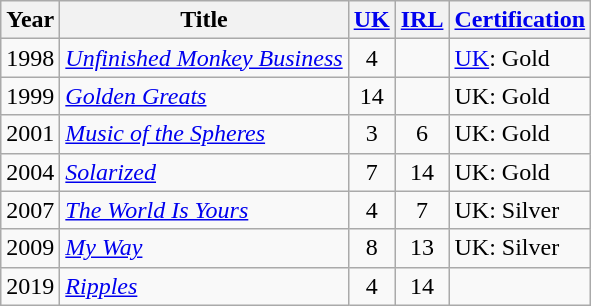<table class="wikitable">
<tr>
<th>Year</th>
<th>Title</th>
<th><a href='#'>UK</a></th>
<th><a href='#'>IRL</a></th>
<th><a href='#'>Certification</a></th>
</tr>
<tr>
<td>1998</td>
<td><em><a href='#'>Unfinished Monkey Business</a></em></td>
<td style="text-align:center;">4</td>
<td style="text-align:center;"></td>
<td><a href='#'>UK</a>: Gold</td>
</tr>
<tr>
<td>1999</td>
<td><em><a href='#'>Golden Greats</a></em></td>
<td style="text-align:center;">14</td>
<td style="text-align:center;"></td>
<td>UK: Gold</td>
</tr>
<tr>
<td>2001</td>
<td><em><a href='#'>Music of the Spheres</a></em></td>
<td style="text-align:center;">3</td>
<td style="text-align:center;">6</td>
<td>UK: Gold</td>
</tr>
<tr>
<td>2004</td>
<td><em><a href='#'>Solarized</a></em></td>
<td style="text-align:center;">7</td>
<td style="text-align:center;">14</td>
<td>UK: Gold</td>
</tr>
<tr>
<td>2007</td>
<td><em><a href='#'>The World Is Yours</a></em></td>
<td style="text-align:center;">4</td>
<td style="text-align:center;">7</td>
<td>UK: Silver</td>
</tr>
<tr>
<td>2009</td>
<td><em><a href='#'>My Way</a></em></td>
<td style="text-align:center;">8</td>
<td style="text-align:center;">13</td>
<td>UK: Silver</td>
</tr>
<tr>
<td>2019</td>
<td><em><a href='#'>Ripples</a></em></td>
<td style="text-align:center;">4</td>
<td style="text-align:center;">14</td>
<td></td>
</tr>
</table>
